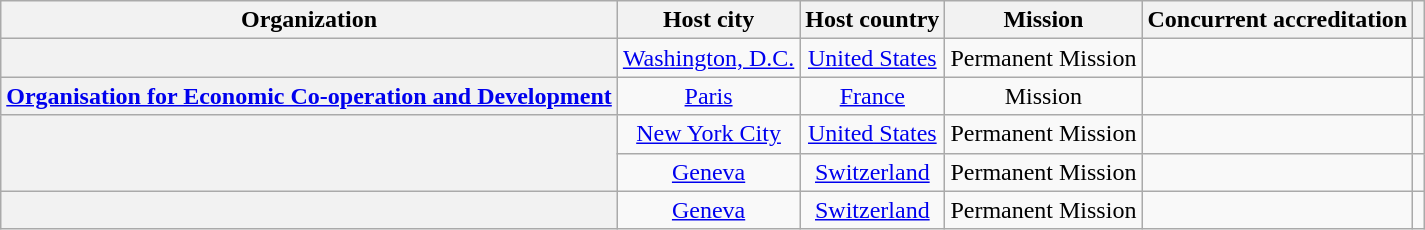<table class="wikitable plainrowheaders" style="text-align:center;">
<tr>
<th scope="col">Organization</th>
<th scope="col">Host city</th>
<th scope="col">Host country</th>
<th scope="col">Mission</th>
<th scope="col">Concurrent accreditation</th>
<th scope="col"></th>
</tr>
<tr>
<th scope="row"></th>
<td><a href='#'>Washington, D.C.</a></td>
<td><a href='#'>United States</a></td>
<td>Permanent Mission</td>
<td></td>
<td></td>
</tr>
<tr>
<th scope="row"><a href='#'>Organisation for Economic Co-operation and Development</a></th>
<td><a href='#'>Paris</a></td>
<td><a href='#'>France</a></td>
<td>Mission</td>
<td></td>
<td></td>
</tr>
<tr>
<th scope="row"  rowspan="2"></th>
<td><a href='#'>New York City</a></td>
<td><a href='#'>United States</a></td>
<td>Permanent Mission</td>
<td></td>
<td></td>
</tr>
<tr>
<td><a href='#'>Geneva</a></td>
<td><a href='#'>Switzerland</a></td>
<td>Permanent Mission</td>
<td></td>
<td></td>
</tr>
<tr>
<th scope="row"></th>
<td><a href='#'>Geneva</a></td>
<td><a href='#'>Switzerland</a></td>
<td>Permanent Mission</td>
<td></td>
<td></td>
</tr>
</table>
